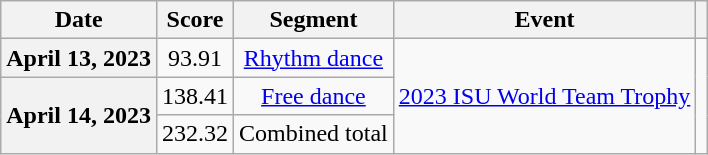<table class="wikitable unsortable style="text-align:left">
<tr>
<th scope="col">Date</th>
<th scope="col">Score</th>
<th scope="col">Segment</th>
<th scope="col">Event</th>
<th scope="col"></th>
</tr>
<tr>
<th scope="row" style="text-align:left">April 13, 2023</th>
<td align="center">93.91</td>
<td align="center"><a href='#'>Rhythm dance</a></td>
<td rowspan="3"><a href='#'>2023 ISU World Team Trophy</a></td>
<td rowspan="3"></td>
</tr>
<tr>
<th scope="row" style="text-align:left" rowspan="2">April 14, 2023</th>
<td align="center">138.41</td>
<td align="center"><a href='#'>Free dance</a></td>
</tr>
<tr>
<td align="center">232.32</td>
<td align="center">Combined total</td>
</tr>
</table>
